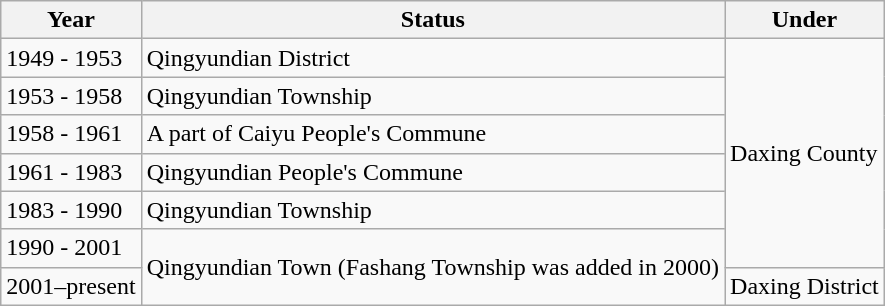<table class="wikitable">
<tr>
<th>Year</th>
<th>Status</th>
<th>Under</th>
</tr>
<tr>
<td>1949 - 1953</td>
<td>Qingyundian District</td>
<td rowspan="6">Daxing County</td>
</tr>
<tr>
<td>1953 - 1958</td>
<td>Qingyundian Township</td>
</tr>
<tr>
<td>1958 - 1961</td>
<td>A part of Caiyu People's Commune</td>
</tr>
<tr>
<td>1961 - 1983</td>
<td>Qingyundian People's Commune</td>
</tr>
<tr>
<td>1983 - 1990</td>
<td>Qingyundian Township</td>
</tr>
<tr>
<td>1990 - 2001</td>
<td rowspan="2">Qingyundian Town (Fashang Township was added in 2000)</td>
</tr>
<tr>
<td>2001–present</td>
<td>Daxing District</td>
</tr>
</table>
